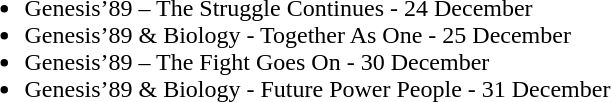<table>
<tr valign="top">
<td align="left"><br><ul><li>Genesis’89 – The Struggle Continues - 24 December</li><li>Genesis’89 & Biology - Together As One - 25 December</li><li>Genesis’89 – The Fight Goes On - 30 December</li><li>Genesis’89 & Biology - Future Power People - 31 December</li></ul></td>
<td></td>
<td></td>
<td></td>
</tr>
</table>
